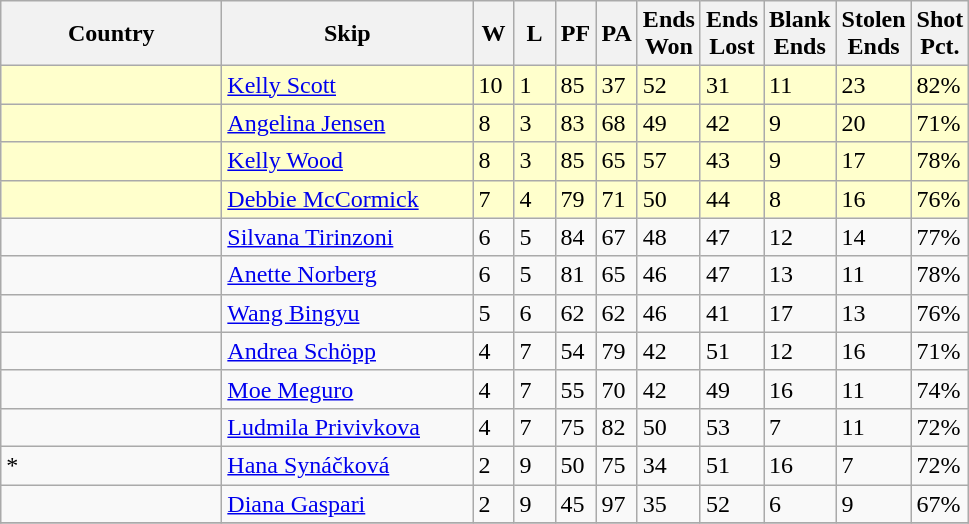<table class="wikitable">
<tr>
<th bgcolor="#efefef" width="140">Country</th>
<th bgcolor="#efefef" width="160">Skip</th>
<th bgcolor="#efefef" width="20">W</th>
<th bgcolor="#efefef" width="20">L</th>
<th bgcolor="#efefef" width="20">PF</th>
<th bgcolor="#efefef" width="20">PA</th>
<th bgcolor="#efefef" width="20">Ends <br> Won</th>
<th bgcolor="#efefef" width="20">Ends <br> Lost</th>
<th bgcolor="#efefef" width="20">Blank <br> Ends</th>
<th bgcolor="#efefef" width="20">Stolen <br> Ends</th>
<th bgcolor="#efefef" width="20">Shot <br> Pct.</th>
</tr>
<tr bgcolor="#ffffcc">
<td></td>
<td><a href='#'>Kelly Scott</a></td>
<td>10</td>
<td>1</td>
<td>85</td>
<td>37</td>
<td>52</td>
<td>31</td>
<td>11</td>
<td>23</td>
<td>82%</td>
</tr>
<tr bgcolor="#ffffcc">
<td></td>
<td><a href='#'>Angelina Jensen</a></td>
<td>8</td>
<td>3</td>
<td>83</td>
<td>68</td>
<td>49</td>
<td>42</td>
<td>9</td>
<td>20</td>
<td>71%</td>
</tr>
<tr bgcolor="#ffffcc">
<td></td>
<td><a href='#'>Kelly Wood</a></td>
<td>8</td>
<td>3</td>
<td>85</td>
<td>65</td>
<td>57</td>
<td>43</td>
<td>9</td>
<td>17</td>
<td>78%</td>
</tr>
<tr bgcolor="#ffffcc">
<td></td>
<td><a href='#'>Debbie McCormick</a></td>
<td>7</td>
<td>4</td>
<td>79</td>
<td>71</td>
<td>50</td>
<td>44</td>
<td>8</td>
<td>16</td>
<td>76%</td>
</tr>
<tr>
<td></td>
<td><a href='#'>Silvana Tirinzoni</a></td>
<td>6</td>
<td>5</td>
<td>84</td>
<td>67</td>
<td>48</td>
<td>47</td>
<td>12</td>
<td>14</td>
<td>77%</td>
</tr>
<tr>
<td></td>
<td><a href='#'>Anette Norberg</a></td>
<td>6</td>
<td>5</td>
<td>81</td>
<td>65</td>
<td>46</td>
<td>47</td>
<td>13</td>
<td>11</td>
<td>78%</td>
</tr>
<tr>
<td></td>
<td><a href='#'>Wang Bingyu</a></td>
<td>5</td>
<td>6</td>
<td>62</td>
<td>62</td>
<td>46</td>
<td>41</td>
<td>17</td>
<td>13</td>
<td>76%</td>
</tr>
<tr>
<td></td>
<td><a href='#'>Andrea Schöpp</a></td>
<td>4</td>
<td>7</td>
<td>54</td>
<td>79</td>
<td>42</td>
<td>51</td>
<td>12</td>
<td>16</td>
<td>71%</td>
</tr>
<tr>
<td></td>
<td><a href='#'>Moe Meguro</a></td>
<td>4</td>
<td>7</td>
<td>55</td>
<td>70</td>
<td>42</td>
<td>49</td>
<td>16</td>
<td>11</td>
<td>74%</td>
</tr>
<tr>
<td></td>
<td><a href='#'>Ludmila Privivkova</a></td>
<td>4</td>
<td>7</td>
<td>75</td>
<td>82</td>
<td>50</td>
<td>53</td>
<td>7</td>
<td>11</td>
<td>72%</td>
</tr>
<tr>
<td>*</td>
<td><a href='#'>Hana Synáčková</a></td>
<td>2</td>
<td>9</td>
<td>50</td>
<td>75</td>
<td>34</td>
<td>51</td>
<td>16</td>
<td>7</td>
<td>72%</td>
</tr>
<tr>
<td></td>
<td><a href='#'>Diana Gaspari</a></td>
<td>2</td>
<td>9</td>
<td>45</td>
<td>97</td>
<td>35</td>
<td>52</td>
<td>6</td>
<td>9</td>
<td>67%</td>
</tr>
<tr>
</tr>
</table>
